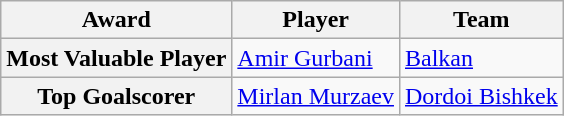<table class="wikitable" style="text-align:center">
<tr>
<th>Award</th>
<th>Player</th>
<th>Team</th>
</tr>
<tr>
<th>Most Valuable Player</th>
<td align=left> <a href='#'>Amir Gurbani</a></td>
<td align=left> <a href='#'>Balkan</a></td>
</tr>
<tr>
<th>Top Goalscorer</th>
<td align=left> <a href='#'>Mirlan Murzaev</a></td>
<td align=left> <a href='#'>Dordoi Bishkek</a><br></td>
</tr>
</table>
